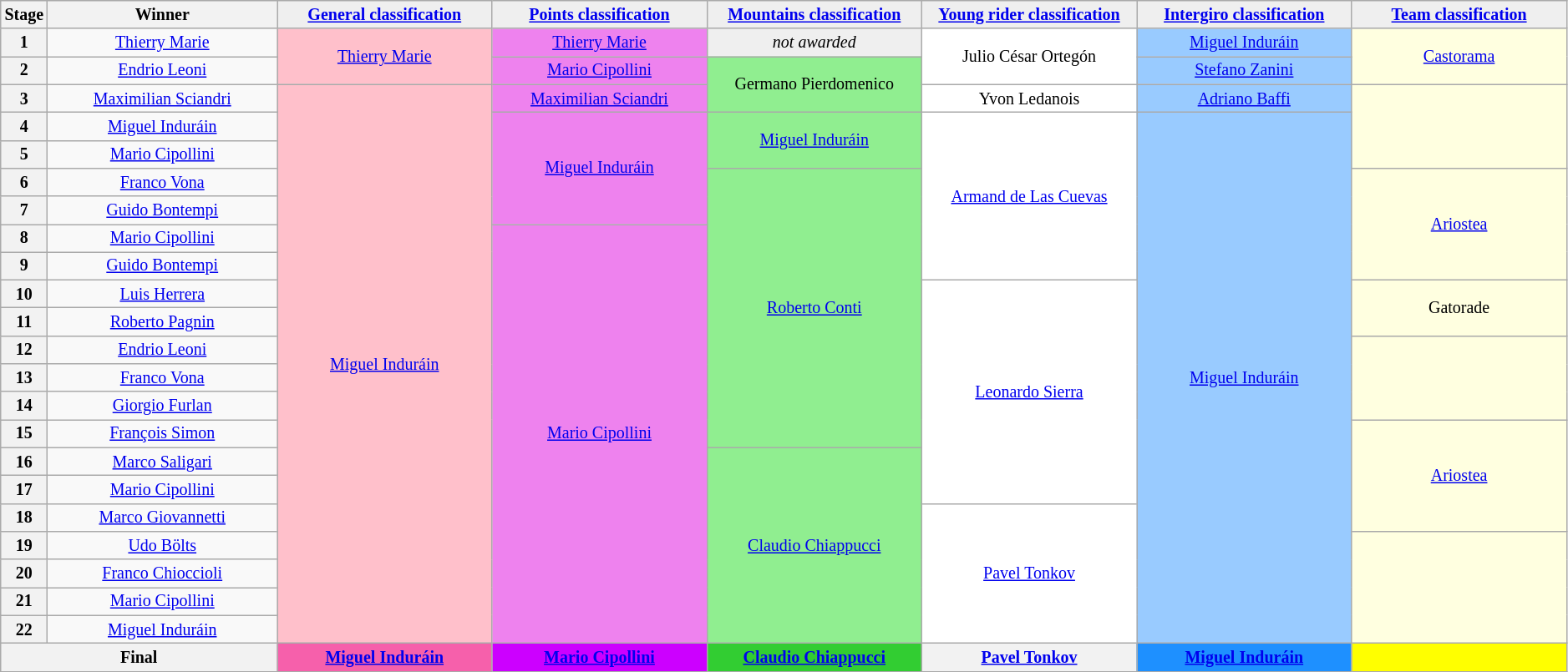<table class="wikitable" style="text-align: center; font-size:smaller;">
<tr style="background:#efefef;">
<th style="width:1%;">Stage</th>
<th style="width:15%;">Winner</th>
<th style="background:#efefef; width:14%;"><a href='#'>General classification</a><br></th>
<th style="background:#efefef; width:14%;"><a href='#'>Points classification</a><br></th>
<th style="background:#efefef; width:14%;"><a href='#'>Mountains classification</a><br></th>
<th style="background:#efefef; width:14%;"><a href='#'>Young rider classification</a><br></th>
<th style="background:#efefef; width:14%;"><a href='#'>Intergiro classification</a><br></th>
<th style="background:#efefef; width:14%;"><a href='#'>Team classification</a></th>
</tr>
<tr>
<th>1</th>
<td><a href='#'>Thierry Marie</a></td>
<td style="background:pink;" rowspan="2"><a href='#'>Thierry Marie</a></td>
<td style="background:violet;" rowspan="1"><a href='#'>Thierry Marie</a></td>
<td style="background:#EFEFEF;" rowspan="1"><em>not awarded</em></td>
<td style="background:white;" rowspan="2">Julio César Ortegón</td>
<td style="background:#99CBFF;" rowspan="1"><a href='#'>Miguel Induráin</a></td>
<td style="background:lightyellow;" rowspan="2"><a href='#'>Castorama</a></td>
</tr>
<tr>
<th>2</th>
<td><a href='#'>Endrio Leoni</a></td>
<td style="background:violet;" rowspan="1"><a href='#'>Mario Cipollini</a></td>
<td style="background:lightgreen;" rowspan="2">Germano Pierdomenico</td>
<td style="background:#99CBFF;" rowspan="1"><a href='#'>Stefano Zanini</a></td>
</tr>
<tr>
<th>3</th>
<td><a href='#'>Maximilian Sciandri</a></td>
<td style="background:pink;" rowspan="20"><a href='#'>Miguel Induráin</a></td>
<td style="background:violet;" rowspan="1"><a href='#'>Maximilian Sciandri</a></td>
<td style="background:white;" rowspan="1">Yvon Ledanois</td>
<td style="background:#99CBFF;" rowspan="1"><a href='#'>Adriano Baffi</a></td>
<td style="background:lightyellow;" rowspan="3"></td>
</tr>
<tr>
<th>4</th>
<td><a href='#'>Miguel Induráin</a></td>
<td style="background:violet;" rowspan="4"><a href='#'>Miguel Induráin</a></td>
<td style="background:lightgreen;" rowspan="2"><a href='#'>Miguel Induráin</a></td>
<td style="background:white;" rowspan="6"><a href='#'>Armand de Las Cuevas</a></td>
<td style="background:#99CBFF;" rowspan="19"><a href='#'>Miguel Induráin</a></td>
</tr>
<tr>
<th>5</th>
<td><a href='#'>Mario Cipollini</a></td>
</tr>
<tr>
<th>6</th>
<td><a href='#'>Franco Vona</a></td>
<td style="background:lightgreen;" rowspan="10"><a href='#'>Roberto Conti</a></td>
<td style="background:lightyellow;" rowspan="4"><a href='#'>Ariostea</a></td>
</tr>
<tr>
<th>7</th>
<td><a href='#'>Guido Bontempi</a></td>
</tr>
<tr>
<th>8</th>
<td><a href='#'>Mario Cipollini</a></td>
<td style="background:violet;" rowspan="15"><a href='#'>Mario Cipollini</a></td>
</tr>
<tr>
<th>9</th>
<td><a href='#'>Guido Bontempi</a></td>
</tr>
<tr>
<th>10</th>
<td><a href='#'>Luis Herrera</a></td>
<td style="background:white;" rowspan="8"><a href='#'>Leonardo Sierra</a></td>
<td style="background:lightyellow;" rowspan="2">Gatorade</td>
</tr>
<tr>
<th>11</th>
<td><a href='#'>Roberto Pagnin</a></td>
</tr>
<tr>
<th>12</th>
<td><a href='#'>Endrio Leoni</a></td>
<td style="background:lightyellow;" rowspan="3"></td>
</tr>
<tr>
<th>13</th>
<td><a href='#'>Franco Vona</a></td>
</tr>
<tr>
<th>14</th>
<td><a href='#'>Giorgio Furlan</a></td>
</tr>
<tr>
<th>15</th>
<td><a href='#'>François Simon</a></td>
<td style="background:lightyellow;" rowspan="4"><a href='#'>Ariostea</a></td>
</tr>
<tr>
<th>16</th>
<td><a href='#'>Marco Saligari</a></td>
<td style="background:lightgreen;" rowspan="7"><a href='#'>Claudio Chiappucci</a></td>
</tr>
<tr>
<th>17</th>
<td><a href='#'>Mario Cipollini</a></td>
</tr>
<tr>
<th>18</th>
<td><a href='#'>Marco Giovannetti</a></td>
<td style="background:white;" rowspan="5"><a href='#'>Pavel Tonkov</a></td>
</tr>
<tr>
<th>19</th>
<td><a href='#'>Udo Bölts</a></td>
<td style="background:lightyellow;" rowspan="4"></td>
</tr>
<tr>
<th>20</th>
<td><a href='#'>Franco Chioccioli</a></td>
</tr>
<tr>
<th>21</th>
<td><a href='#'>Mario Cipollini</a></td>
</tr>
<tr>
<th>22</th>
<td><a href='#'>Miguel Induráin</a></td>
</tr>
<tr>
<th colspan=2><strong>Final</strong></th>
<th style="background:#F660AB;"><strong><a href='#'>Miguel Induráin</a></strong></th>
<th style="background:#c0f;"><strong><a href='#'>Mario Cipollini</a></strong></th>
<th style="background:#32CD32;"><strong><a href='#'>Claudio Chiappucci</a></strong></th>
<th style="background:offwhite;"><strong><a href='#'>Pavel Tonkov</a></strong></th>
<th style="background:dodgerblue;"><strong><a href='#'>Miguel Induráin</a></strong></th>
<th style="background:yellow;"><strong></strong></th>
</tr>
</table>
